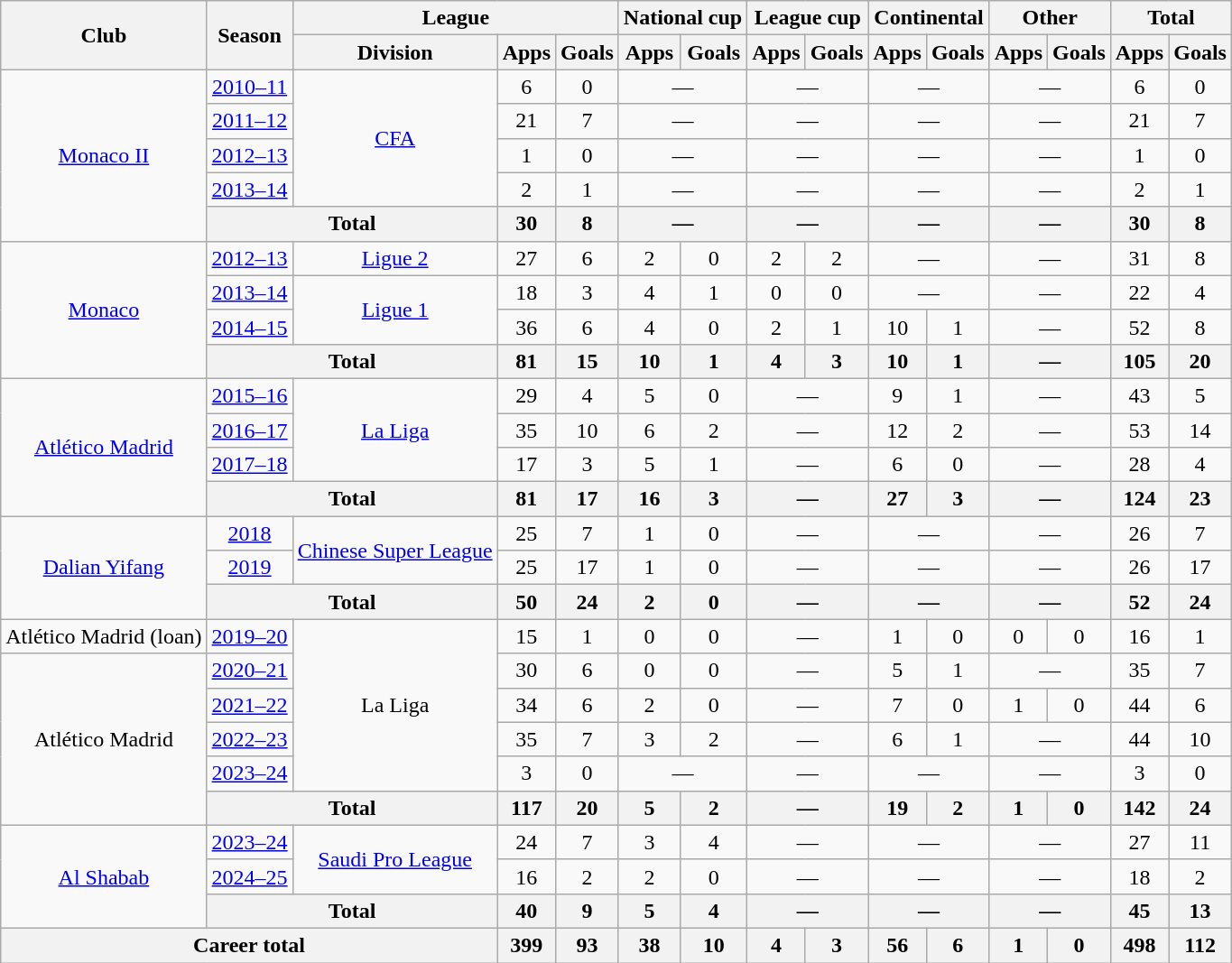<table class="wikitable" style="text-align:center">
<tr>
<th rowspan="2">Club</th>
<th rowspan="2">Season</th>
<th colspan="3">League</th>
<th colspan="2">National cup</th>
<th colspan="2">League cup</th>
<th colspan="2">Continental</th>
<th colspan="2">Other</th>
<th colspan="2">Total</th>
</tr>
<tr>
<th>Division</th>
<th>Apps</th>
<th>Goals</th>
<th>Apps</th>
<th>Goals</th>
<th>Apps</th>
<th>Goals</th>
<th>Apps</th>
<th>Goals</th>
<th>Apps</th>
<th>Goals</th>
<th>Apps</th>
<th>Goals</th>
</tr>
<tr>
<td rowspan="5"><a href='#'>Monaco II</a></td>
<td><a href='#'>2010–11</a></td>
<td rowspan="4"><a href='#'>CFA</a></td>
<td>6</td>
<td>0</td>
<td colspan="2">—</td>
<td colspan="2">—</td>
<td colspan="2">—</td>
<td colspan="2">—</td>
<td>6</td>
<td>0</td>
</tr>
<tr>
<td><a href='#'>2011–12</a></td>
<td>21</td>
<td>7</td>
<td colspan="2">—</td>
<td colspan="2">—</td>
<td colspan="2">—</td>
<td colspan="2">—</td>
<td>21</td>
<td>7</td>
</tr>
<tr>
<td><a href='#'>2012–13</a></td>
<td>1</td>
<td>0</td>
<td colspan="2">—</td>
<td colspan="2">—</td>
<td colspan="2">—</td>
<td colspan="2">—</td>
<td>1</td>
<td>0</td>
</tr>
<tr>
<td><a href='#'>2013–14</a></td>
<td>2</td>
<td>1</td>
<td colspan="2">—</td>
<td colspan="2">—</td>
<td colspan="2">—</td>
<td colspan="2">—</td>
<td>2</td>
<td>1</td>
</tr>
<tr>
<th colspan="2">Total</th>
<th>30</th>
<th>8</th>
<th colspan="2">—</th>
<th colspan="2">—</th>
<th colspan="2">—</th>
<th colspan="2">—</th>
<th>30</th>
<th>8</th>
</tr>
<tr>
<td rowspan="4"><a href='#'>Monaco</a></td>
<td><a href='#'>2012–13</a></td>
<td><a href='#'>Ligue 2</a></td>
<td>27</td>
<td>6</td>
<td>2</td>
<td>0</td>
<td>2</td>
<td>2</td>
<td colspan="2">—</td>
<td colspan="2">—</td>
<td>31</td>
<td>8</td>
</tr>
<tr>
<td><a href='#'>2013–14</a></td>
<td rowspan="2"><a href='#'>Ligue 1</a></td>
<td>18</td>
<td>3</td>
<td>4</td>
<td>1</td>
<td>0</td>
<td>0</td>
<td colspan="2">—</td>
<td colspan="2">—</td>
<td>22</td>
<td>4</td>
</tr>
<tr>
<td><a href='#'>2014–15</a></td>
<td>36</td>
<td>6</td>
<td>4</td>
<td>0</td>
<td>2</td>
<td>1</td>
<td>10</td>
<td>1</td>
<td colspan="2">—</td>
<td>52</td>
<td>8</td>
</tr>
<tr>
<th colspan="2">Total</th>
<th>81</th>
<th>15</th>
<th>10</th>
<th>1</th>
<th>4</th>
<th>3</th>
<th>10</th>
<th>1</th>
<th colspan="2">—</th>
<th>105</th>
<th>20</th>
</tr>
<tr>
<td rowspan="4"><a href='#'>Atlético Madrid</a></td>
<td><a href='#'>2015–16</a></td>
<td rowspan="3"><a href='#'>La Liga</a></td>
<td>29</td>
<td>4</td>
<td>5</td>
<td>0</td>
<td colspan="2">—</td>
<td>9</td>
<td>1</td>
<td colspan="2">—</td>
<td>43</td>
<td>5</td>
</tr>
<tr>
<td><a href='#'>2016–17</a></td>
<td>35</td>
<td>10</td>
<td>6</td>
<td>2</td>
<td colspan="2">—</td>
<td>12</td>
<td>2</td>
<td colspan="2">—</td>
<td>53</td>
<td>14</td>
</tr>
<tr>
<td><a href='#'>2017–18</a></td>
<td>17</td>
<td>3</td>
<td>5</td>
<td>1</td>
<td colspan="2">—</td>
<td>6</td>
<td>0</td>
<td colspan="2">—</td>
<td>28</td>
<td>4</td>
</tr>
<tr>
<th colspan="2">Total</th>
<th>81</th>
<th>17</th>
<th>16</th>
<th>3</th>
<th colspan="2">—</th>
<th>27</th>
<th>3</th>
<th colspan="2">—</th>
<th>124</th>
<th>23</th>
</tr>
<tr>
<td rowspan="3"><a href='#'>Dalian Yifang</a></td>
<td><a href='#'>2018</a></td>
<td rowspan="2"><a href='#'>Chinese Super League</a></td>
<td>25</td>
<td>7</td>
<td>1</td>
<td>0</td>
<td colspan="2">—</td>
<td colspan="2">—</td>
<td colspan="2">—</td>
<td>26</td>
<td>7</td>
</tr>
<tr>
<td><a href='#'>2019</a></td>
<td>25</td>
<td>17</td>
<td>1</td>
<td>0</td>
<td colspan="2">—</td>
<td colspan="2">—</td>
<td colspan="2">—</td>
<td>26</td>
<td>17</td>
</tr>
<tr>
<th colspan="2">Total</th>
<th>50</th>
<th>24</th>
<th>2</th>
<th>0</th>
<th colspan="2">—</th>
<th colspan="2">—</th>
<th colspan="2">—</th>
<th>52</th>
<th>24</th>
</tr>
<tr>
<td>Atlético Madrid (loan)</td>
<td><a href='#'>2019–20</a></td>
<td rowspan="5">La Liga</td>
<td>15</td>
<td>1</td>
<td>0</td>
<td>0</td>
<td colspan="2">—</td>
<td>1</td>
<td>0</td>
<td>0</td>
<td>0</td>
<td>16</td>
<td>1</td>
</tr>
<tr>
<td rowspan="5">Atlético Madrid</td>
<td><a href='#'>2020–21</a></td>
<td>30</td>
<td>6</td>
<td>0</td>
<td>0</td>
<td colspan="2">—</td>
<td>5</td>
<td>1</td>
<td colspan="2">—</td>
<td>35</td>
<td>7</td>
</tr>
<tr>
<td><a href='#'>2021–22</a></td>
<td>34</td>
<td>6</td>
<td>2</td>
<td>0</td>
<td colspan="2">—</td>
<td>7</td>
<td>0</td>
<td>1</td>
<td>0</td>
<td>44</td>
<td>6</td>
</tr>
<tr>
<td><a href='#'>2022–23</a></td>
<td>35</td>
<td>7</td>
<td>3</td>
<td>2</td>
<td colspan="2">—</td>
<td>6</td>
<td>1</td>
<td colspan="2">—</td>
<td>44</td>
<td>10</td>
</tr>
<tr>
<td><a href='#'>2023–24</a></td>
<td>3</td>
<td>0</td>
<td colspan="2">—</td>
<td colspan="2">—</td>
<td colspan="2">—</td>
<td colspan="2">—</td>
<td>3</td>
<td>0</td>
</tr>
<tr>
<th colspan="2">Total</th>
<th>117</th>
<th>20</th>
<th>5</th>
<th>2</th>
<th colspan="2">—</th>
<th>19</th>
<th>2</th>
<th>1</th>
<th>0</th>
<th>142</th>
<th>24</th>
</tr>
<tr>
<td rowspan="3"><a href='#'>Al Shabab</a></td>
<td><a href='#'>2023–24</a></td>
<td rowspan="2"><a href='#'>Saudi Pro League</a></td>
<td>24</td>
<td>7</td>
<td>3</td>
<td>4</td>
<td colspan="2">—</td>
<td colspan="2">—</td>
<td colspan="2">—</td>
<td>27</td>
<td>11</td>
</tr>
<tr>
<td><a href='#'>2024–25</a></td>
<td>16</td>
<td>2</td>
<td>2</td>
<td>0</td>
<td colspan="2">—</td>
<td colspan="2">—</td>
<td colspan="2">—</td>
<td>18</td>
<td>2</td>
</tr>
<tr>
<th colspan="2">Total</th>
<th>40</th>
<th>9</th>
<th>5</th>
<th>4</th>
<th colspan="2">—</th>
<th colspan="2">—</th>
<th colspan="2">—</th>
<th>45</th>
<th>13</th>
</tr>
<tr>
<th colspan="3">Career total</th>
<th>399</th>
<th>93</th>
<th>38</th>
<th>10</th>
<th>4</th>
<th>3</th>
<th>56</th>
<th>6</th>
<th>1</th>
<th>0</th>
<th>498</th>
<th>112</th>
</tr>
</table>
